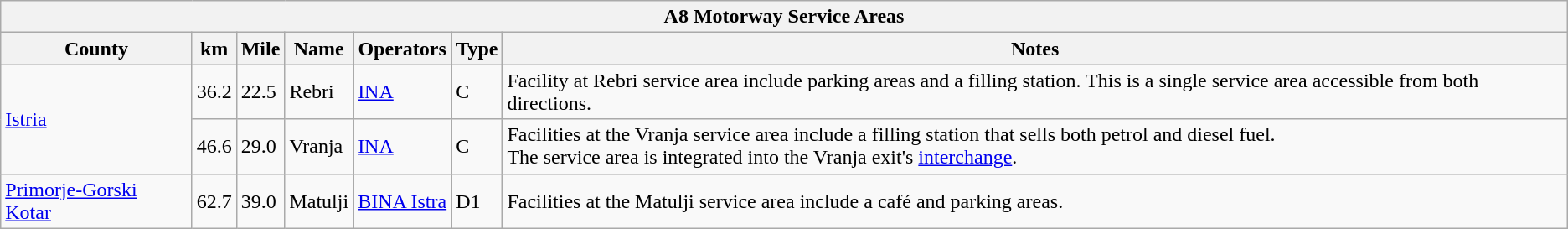<table class="wikitable plainrowheaders">
<tr>
<td style="text-align:center; background:#f2f2f2;" colspan="7"><strong>A8 Motorway Service Areas</strong></td>
</tr>
<tr style="text-align:center; background:#f2f2f2;">
<td !scope="col"><strong>County</strong></td>
<td !scope="col"><strong>km</strong></td>
<td !scope="col"><strong>Mile</strong></td>
<td !scope="col"><strong>Name</strong></td>
<td !scope="col"><strong>Operators</strong></td>
<td !scope="col"><strong>Type</strong></td>
<td !scope="col"><strong>Notes</strong></td>
</tr>
<tr>
<td rowspan="2"><a href='#'>Istria</a></td>
<td>36.2</td>
<td>22.5</td>
<td>Rebri</td>
<td><a href='#'>INA</a></td>
<td>C</td>
<td>Facility at Rebri service area include parking areas and a filling station. This is a single service area accessible from both directions.</td>
</tr>
<tr>
<td style="text-align: right;" !scope="row">46.6</td>
<td>29.0</td>
<td>Vranja</td>
<td><a href='#'>INA</a></td>
<td>C</td>
<td>Facilities at the Vranja service area include a filling station that sells both petrol and diesel fuel.<br>The service area is integrated into the Vranja exit's <a href='#'>interchange</a>.</td>
</tr>
<tr>
<td><a href='#'>Primorje-Gorski Kotar</a></td>
<td !scope="row" style="text-align: right;">62.7</td>
<td>39.0</td>
<td>Matulji</td>
<td><a href='#'>BINA Istra</a></td>
<td>D1</td>
<td>Facilities at the Matulji service area include a café and parking areas.</td>
</tr>
</table>
